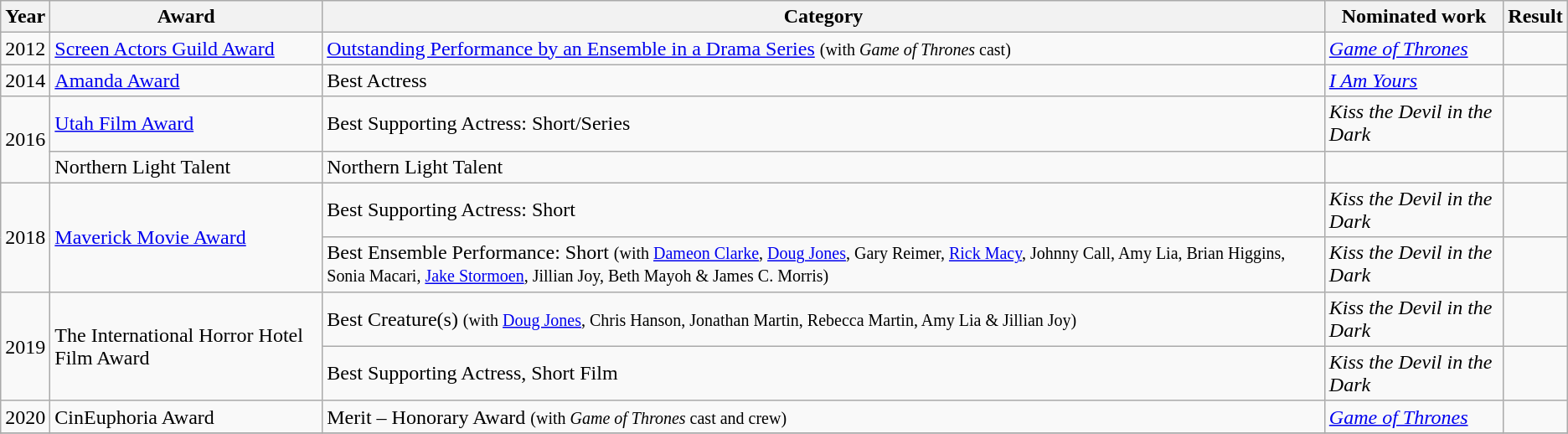<table class="wikitable sortable">
<tr>
<th>Year</th>
<th>Award</th>
<th>Category</th>
<th>Nominated work</th>
<th>Result</th>
</tr>
<tr>
<td>2012</td>
<td><a href='#'>Screen Actors Guild Award</a></td>
<td><a href='#'>Outstanding Performance by an Ensemble in a Drama Series</a> <small>(with <em>Game of Thrones</em> cast)</small></td>
<td><em><a href='#'>Game of Thrones</a></em></td>
<td></td>
</tr>
<tr>
<td>2014</td>
<td><a href='#'>Amanda Award</a></td>
<td>Best Actress</td>
<td><em><a href='#'>I Am Yours</a></em></td>
<td></td>
</tr>
<tr>
<td rowspan="2">2016</td>
<td><a href='#'>Utah Film Award</a></td>
<td>Best Supporting Actress: Short/Series</td>
<td><em>Kiss the Devil in the Dark</em></td>
<td></td>
</tr>
<tr>
<td>Northern Light Talent</td>
<td>Northern Light Talent</td>
<td></td>
<td></td>
</tr>
<tr>
<td rowspan="2">2018</td>
<td rowspan="2"><a href='#'>Maverick Movie Award</a></td>
<td>Best Supporting Actress: Short</td>
<td><em>Kiss the Devil in the Dark</em></td>
<td></td>
</tr>
<tr>
<td>Best Ensemble Performance: Short <small>(with <a href='#'>Dameon Clarke</a>, <a href='#'>Doug Jones</a>, Gary Reimer, <a href='#'>Rick Macy</a>, Johnny Call, Amy Lia, Brian Higgins, Sonia Macari, <a href='#'>Jake Stormoen</a>, Jillian Joy, Beth Mayoh & James C. Morris)</small></td>
<td><em>Kiss the Devil in the Dark</em></td>
<td></td>
</tr>
<tr>
<td rowspan="2">2019</td>
<td rowspan="2">The International Horror Hotel Film Award</td>
<td>Best Creature(s) <small>(with <a href='#'>Doug Jones</a>, Chris Hanson, Jonathan Martin, Rebecca Martin, Amy Lia & Jillian Joy)</small></td>
<td><em>Kiss the Devil in the Dark</em></td>
<td></td>
</tr>
<tr>
<td>Best Supporting Actress, Short Film</td>
<td><em>Kiss the Devil in the Dark</em></td>
<td></td>
</tr>
<tr>
<td>2020</td>
<td>CinEuphoria Award</td>
<td>Merit – Honorary Award <small>(with <em>Game of Thrones</em> cast and crew)</small></td>
<td><em><a href='#'>Game of Thrones</a></em></td>
<td></td>
</tr>
<tr>
</tr>
</table>
